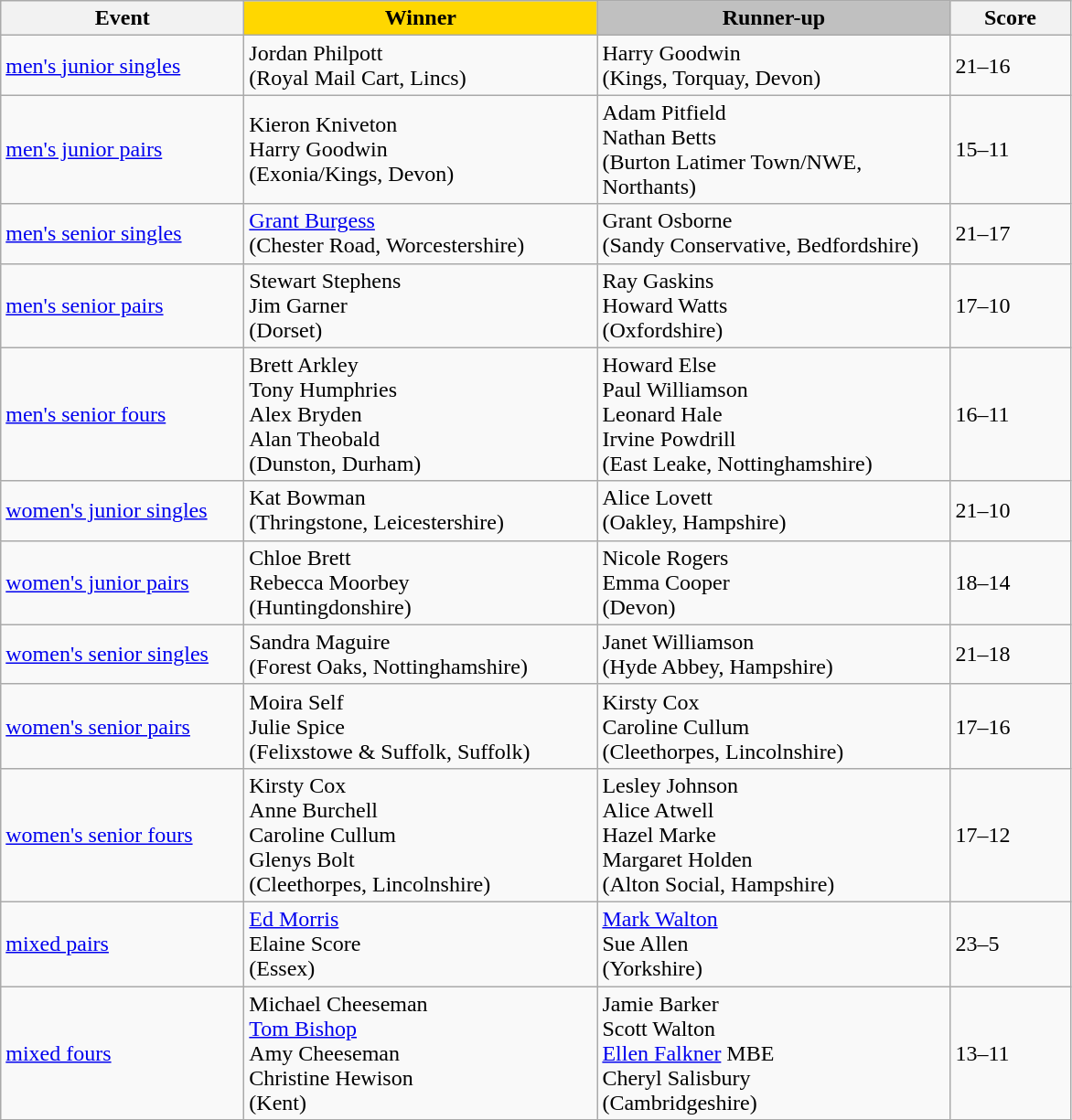<table class="wikitable" style="font-size: 100%">
<tr>
<th width=170>Event</th>
<th width=250 style="background-color: gold;">Winner</th>
<th width=250 style="background-color: silver;">Runner-up</th>
<th width=80>Score</th>
</tr>
<tr>
<td><a href='#'>men's junior singles</a></td>
<td>Jordan Philpott<br> (Royal Mail Cart, Lincs)</td>
<td>Harry Goodwin<br>(Kings, Torquay, Devon)</td>
<td>21–16</td>
</tr>
<tr>
<td><a href='#'>men's junior pairs</a></td>
<td>Kieron Kniveton <br>Harry Goodwin<br>(Exonia/Kings, Devon)</td>
<td>Adam Pitfield<br> Nathan Betts<br>(Burton Latimer Town/NWE, Northants)</td>
<td>15–11</td>
</tr>
<tr>
<td><a href='#'>men's senior singles</a></td>
<td><a href='#'>Grant Burgess</a><br>(Chester Road, Worcestershire)</td>
<td>Grant Osborne<br>(Sandy Conservative, Bedfordshire)</td>
<td>21–17</td>
</tr>
<tr>
<td><a href='#'>men's senior pairs</a></td>
<td>Stewart Stephens<br>Jim Garner <br>(Dorset)</td>
<td>Ray Gaskins<br>Howard Watts<br>(Oxfordshire)</td>
<td>17–10</td>
</tr>
<tr>
<td><a href='#'>men's senior fours</a></td>
<td>Brett Arkley<br> Tony Humphries<br> Alex Bryden <br>Alan Theobald<br>(Dunston, Durham)</td>
<td>Howard Else<br> Paul Williamson<br>Leonard Hale<br> Irvine Powdrill<br>(East Leake, Nottinghamshire)</td>
<td>16–11</td>
</tr>
<tr>
<td><a href='#'>women's junior singles</a></td>
<td>Kat Bowman <br>(Thringstone, Leicestershire)</td>
<td>Alice Lovett <br>(Oakley, Hampshire)</td>
<td>21–10</td>
</tr>
<tr>
<td><a href='#'>women's junior pairs</a></td>
<td>Chloe Brett<br>Rebecca Moorbey <br>(Huntingdonshire)</td>
<td>Nicole Rogers<br>Emma Cooper<br>(Devon)</td>
<td>18–14</td>
</tr>
<tr>
<td><a href='#'>women's senior singles</a></td>
<td>Sandra Maguire<br>(Forest Oaks, Nottinghamshire)</td>
<td>Janet Williamson<br>(Hyde Abbey, Hampshire)</td>
<td>21–18</td>
</tr>
<tr>
<td><a href='#'>women's senior pairs</a></td>
<td>Moira Self<br>Julie Spice<br>(Felixstowe & Suffolk, Suffolk)</td>
<td>Kirsty Cox<br>Caroline Cullum<br>(Cleethorpes, Lincolnshire)</td>
<td>17–16</td>
</tr>
<tr>
<td><a href='#'>women's senior fours</a></td>
<td>Kirsty Cox<br>Anne Burchell<br>Caroline Cullum<br>Glenys Bolt<br>(Cleethorpes, Lincolnshire)</td>
<td>Lesley Johnson<br>Alice Atwell<br>Hazel Marke<br>Margaret Holden<br>(Alton Social, Hampshire)</td>
<td>17–12</td>
</tr>
<tr>
<td><a href='#'>mixed pairs</a></td>
<td><a href='#'>Ed Morris</a><br>Elaine Score<br>(Essex)</td>
<td><a href='#'>Mark Walton</a><br> Sue Allen<br>(Yorkshire)</td>
<td>23–5</td>
</tr>
<tr>
<td><a href='#'>mixed fours</a></td>
<td>Michael Cheeseman<br><a href='#'>Tom Bishop</a><br>Amy Cheeseman<br>Christine Hewison<br>(Kent)</td>
<td>Jamie Barker<br>Scott Walton<br><a href='#'>Ellen Falkner</a> MBE<br>Cheryl Salisbury<br>(Cambridgeshire)</td>
<td>13–11</td>
</tr>
</table>
